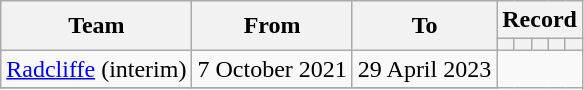<table class=wikitable style="text-align: center">
<tr>
<th rowspan=2>Team</th>
<th rowspan=2>From</th>
<th rowspan=2>To</th>
<th colspan=5>Record</th>
</tr>
<tr>
<th></th>
<th></th>
<th></th>
<th></th>
<th></th>
</tr>
<tr>
<td align=left><a href='#'>Radcliffe</a> (interim)</td>
<td align=left>7 October 2021</td>
<td align=left>29 April 2023<br></td>
</tr>
<tr>
</tr>
</table>
